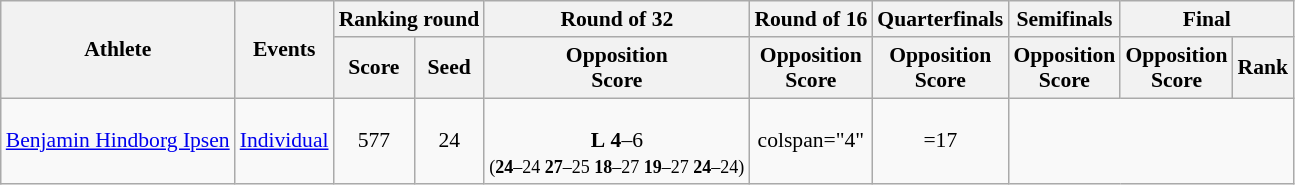<table class="wikitable" style="font-size:90%; text-align:center;">
<tr>
<th rowspan=2>Athlete</th>
<th rowspan=2>Events</th>
<th colspan=2>Ranking round</th>
<th>Round of 32</th>
<th>Round of 16</th>
<th>Quarterfinals</th>
<th>Semifinals</th>
<th colspan=2>Final</th>
</tr>
<tr>
<th>Score</th>
<th>Seed</th>
<th>Opposition<br>Score</th>
<th>Opposition<br>Score</th>
<th>Opposition<br>Score</th>
<th>Opposition<br>Score</th>
<th>Opposition<br>Score</th>
<th>Rank</th>
</tr>
<tr>
<td style="text-align:left;"><a href='#'>Benjamin Hindborg Ipsen</a></td>
<td style="text-align:left;"><a href='#'>Individual</a></td>
<td>577</td>
<td>24</td>
<td><br><strong>L</strong> <strong>4</strong>–6<br><small> (<strong>24</strong>–24 <strong>27</strong>–25 <strong>18</strong>–27 <strong>19</strong>–27 <strong>24</strong>–24)</small></td>
<td>colspan="4" </td>
<td>=17</td>
</tr>
</table>
